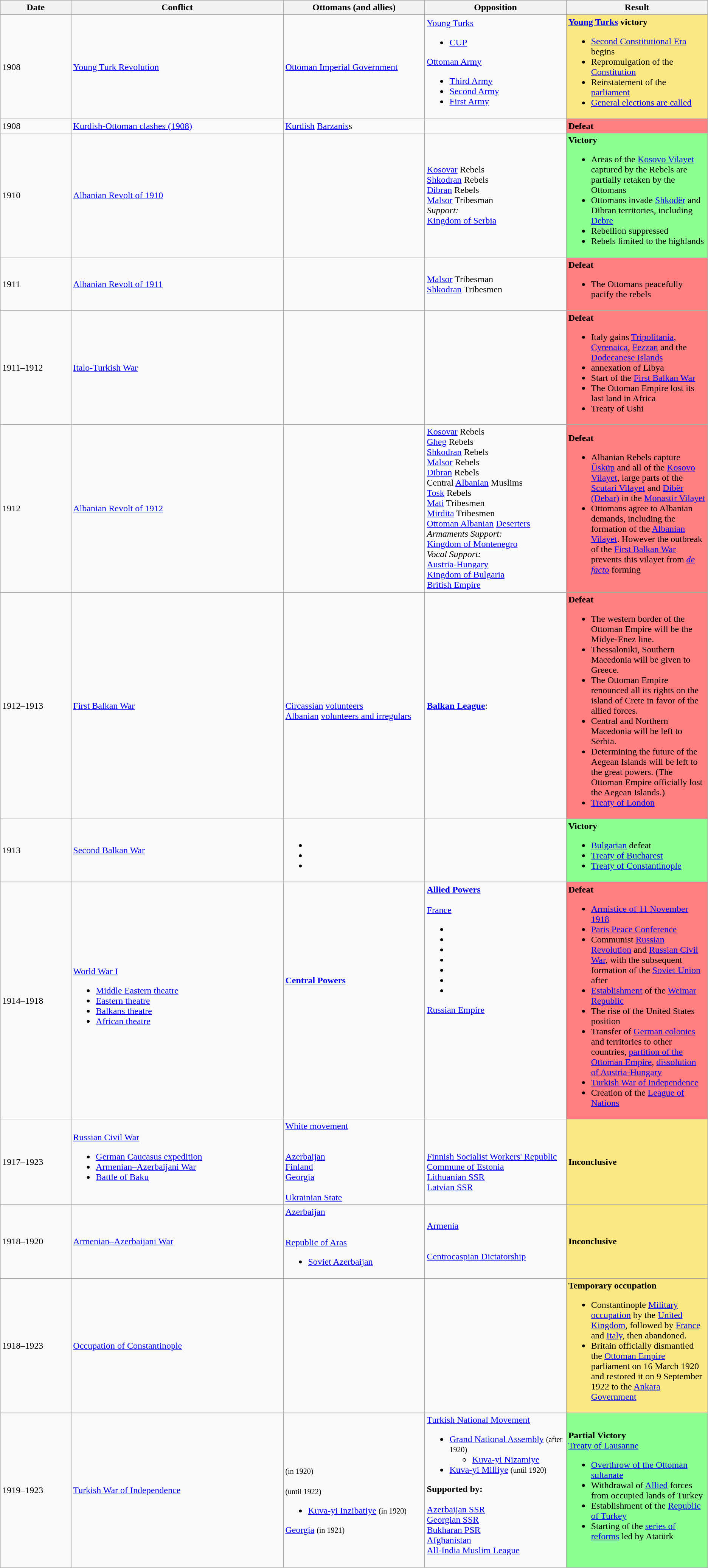<table class="wikitable">
<tr>
<th width="10%">Date</th>
<th width="30%">Conflict</th>
<th width="20%">Ottomans (and allies)</th>
<th width="20%">Opposition</th>
<th width="20%">Result</th>
</tr>
<tr>
<td>1908</td>
<td><a href='#'>Young Turk Revolution</a></td>
<td> <a href='#'>Ottoman Imperial Government</a></td>
<td> <a href='#'>Young Turks</a><br><ul><li> <a href='#'>CUP</a></li></ul> <a href='#'>Ottoman Army</a><ul><li> <a href='#'>Third Army</a></li><li> <a href='#'>Second Army</a></li><li> <a href='#'>First Army</a></li></ul></td>
<td style="background:#FCE883"><strong><a href='#'>Young Turks</a> victory</strong><br><ul><li><a href='#'>Second Constitutional Era</a> begins</li><li>Repromulgation of the <a href='#'>Constitution</a></li><li>Reinstatement of the <a href='#'>parliament</a></li><li><a href='#'>General elections are called</a></li></ul></td>
</tr>
<tr>
<td>1908</td>
<td><a href='#'>Kurdish-Ottoman clashes (1908)</a></td>
<td><a href='#'>Kurdish</a> <a href='#'>Barzanis</a>s</td>
<td></td>
<td style="background:#ff7e80"><strong>Defeat</strong></td>
</tr>
<tr>
<td>1910</td>
<td><a href='#'>Albanian Revolt of 1910</a></td>
<td></td>
<td><a href='#'>Kosovar</a> Rebels <br> <a href='#'>Shkodran</a> Rebels <br> <a href='#'>Dibran</a> Rebels <br> <a href='#'>Malsor</a> Tribesman <br> <em>Support:</em> <br>  <a href='#'>Kingdom of Serbia</a></td>
<td style="background:#8cff90"><strong>Victory</strong><br><ul><li>Areas of the <a href='#'>Kosovo Vilayet</a> captured by the Rebels are partially retaken by the Ottomans</li><li>Ottomans invade <a href='#'>Shkodër</a> and Dibran territories, including <a href='#'>Debre</a></li><li>Rebellion suppressed</li><li>Rebels limited to the highlands</li></ul></td>
</tr>
<tr>
<td>1911</td>
<td><a href='#'>Albanian Revolt of 1911</a></td>
<td></td>
<td><a href='#'>Malsor</a> Tribesman <br><a href='#'>Shkodran</a> Tribesmen</td>
<td style="background:#ff7e80"><strong>Defeat</strong><br><ul><li>The Ottomans peacefully pacify the rebels</li></ul></td>
</tr>
<tr>
<td>1911–1912</td>
<td><a href='#'>Italo-Turkish War</a></td>
<td></td>
<td></td>
<td style="background:#ff7e80"><strong>Defeat</strong><br><ul><li>Italy gains <a href='#'>Tripolitania</a>, <a href='#'>Cyrenaica</a>, <a href='#'>Fezzan</a> and the <a href='#'>Dodecanese Islands</a></li><li>annexation of Libya</li><li>Start of the <a href='#'>First Balkan War</a></li><li>The Ottoman Empire lost its last land in Africa</li><li>Treaty of Ushi</li></ul></td>
</tr>
<tr>
<td>1912</td>
<td><a href='#'>Albanian Revolt of 1912</a></td>
<td></td>
<td> <a href='#'>Kosovar</a> Rebels <br> <a href='#'>Gheg</a> Rebels <br> <a href='#'>Shkodran</a> Rebels <br> <a href='#'>Malsor</a> Rebels <br> <a href='#'>Dibran</a> Rebels <br> Central <a href='#'>Albanian</a> Muslims <br> <a href='#'>Tosk</a> Rebels <br> <a href='#'>Mati</a> Tribesmen<br> <a href='#'>Mirdita</a> Tribesmen <br><a href='#'>Ottoman Albanian</a> <a href='#'>Deserters</a> <br> <em>Armaments Support:</em> <br> <a href='#'>Kingdom of Montenegro</a> <br> <em>Vocal Support:</em> <br> <a href='#'>Austria-Hungary</a> <br> <a href='#'>Kingdom of Bulgaria</a> <br> <a href='#'>British Empire</a></td>
<td style="background:#ff7e80"><strong>Defeat</strong><br><ul><li>Albanian Rebels capture <a href='#'>Üsküp</a> and all of the <a href='#'>Kosovo Vilayet</a>, large parts of the <a href='#'>Scutari Vilayet</a> and <a href='#'>Dibër (Debar)</a> in the <a href='#'>Monastir Vilayet</a></li><li>Ottomans agree to Albanian demands, including the formation of the <a href='#'>Albanian Vilayet</a>. However the outbreak of the <a href='#'>First Balkan War</a> prevents this vilayet from <em><a href='#'>de facto</a></em> forming</li></ul></td>
</tr>
<tr>
<td>1912–1913</td>
<td><a href='#'>First Balkan War</a></td>
<td><br> <a href='#'>Circassian</a> <a href='#'>volunteers</a><br> <a href='#'>Albanian</a> <a href='#'>volunteers and irregulars</a></td>
<td><strong><a href='#'>Balkan League</a></strong>:</td>
<td style="background:#ff7e80"><strong>Defeat</strong><br><ul><li>The western border of the Ottoman Empire will be the Midye-Enez line.</li><li>Thessaloniki, Southern Macedonia will be given to Greece.</li><li>The Ottoman Empire renounced all its rights on the island of Crete in favor of the allied forces.</li><li>Central and Northern Macedonia will be left to Serbia.</li><li>Determining the future of the Aegean Islands will be left to the great powers. (The Ottoman Empire officially lost the Aegean Islands.)</li><li><a href='#'>Treaty of London</a></li></ul></td>
</tr>
<tr>
<td>1913</td>
<td><a href='#'>Second Balkan War</a></td>
<td {{plainlist><br><ul><li></li><li></li><li></li></ul></td>
<td></td>
<td style="background:#8cff90"><strong>Victory</strong><br><ul><li><a href='#'>Bulgarian</a> defeat</li><li><a href='#'>Treaty of Bucharest</a></li><li><a href='#'>Treaty of Constantinople</a></li></ul></td>
</tr>
<tr>
<td>1914–1918</td>
<td><a href='#'>World War I</a><br><ul><li><a href='#'>Middle Eastern theatre</a></li><li><a href='#'>Eastern theatre</a></li><li><a href='#'>Balkans theatre</a></li><li><a href='#'>African theatre</a></li></ul></td>
<td><strong><a href='#'>Central Powers</a></strong><br><br><br>
<br>
<br>
</td>
<td><strong><a href='#'>Allied Powers</a></strong><br><br> <a href='#'>France</a><br>
<ul><li></li><li></li><li></li><li></li><li></li><li></li><li></li></ul> <a href='#'>Russian Empire</a><br>
<br>
<br>
<br>
<br>
<br>
<br>
<br>
<br>
<br>
<br>
</td>
<td style="background:#ff7e80"><strong>Defeat</strong><br><ul><li><a href='#'>Armistice of 11 November 1918</a></li><li><a href='#'>Paris Peace Conference</a></li><li>Communist <a href='#'>Russian Revolution</a> and <a href='#'>Russian Civil War</a>, with the subsequent formation of the <a href='#'>Soviet Union</a> after</li><li><a href='#'>Establishment</a> of the <a href='#'>Weimar Republic</a></li><li>The rise of the United States position</li><li>Transfer of <a href='#'>German colonies</a> and territories to other countries, <a href='#'>partition of the Ottoman Empire</a>, <a href='#'>dissolution of Austria-Hungary</a></li><li><a href='#'>Turkish War of Independence</a></li><li>Creation of the <a href='#'>League of Nations</a></li></ul></td>
</tr>
<tr>
<td>1917–1923</td>
<td><a href='#'>Russian Civil War</a><br><ul><li><a href='#'>German Caucasus expedition</a></li><li><a href='#'>Armenian–Azerbaijani War</a></li><li><a href='#'>Battle of Baku</a></li></ul></td>
<td> <a href='#'>White movement</a><br> <br>
 <br>
 <a href='#'>Azerbaijan</a> <br>
 <a href='#'>Finland</a> <br>
 <a href='#'>Georgia</a><br>
 <br>
 <a href='#'>Ukrainian State</a> </td>
<td><br><br> <a href='#'>Finnish Socialist Workers' Republic</a><br>
 <a href='#'>Commune of Estonia</a><br>
 <a href='#'>Lithuanian SSR</a><br>
 <a href='#'>Latvian SSR</a></td>
<td style="background:#FCE883"><strong>Inconclusive</strong></td>
</tr>
<tr>
<td>1918–1920</td>
<td><a href='#'>Armenian–Azerbaijani War</a></td>
<td> <a href='#'>Azerbaijan</a> <br> <br><br> <a href='#'>Republic of Aras</a>  <ul><li> <a href='#'>Soviet Azerbaijan</a> </li></ul></td>
<td> <a href='#'>Armenia</a><br><br><br>
 <a href='#'>Centrocaspian Dictatorship</a></td>
<td style="background:#FCE883"><strong>Inconclusive</strong></td>
</tr>
<tr>
<td>1918–1923</td>
<td><a href='#'>Occupation of Constantinople</a></td>
<td></td>
<td><br><br><br><br><br></td>
<td style="background:#FCE883"><strong>Temporary occupation</strong><br><ul><li>Constantinople <a href='#'>Military occupation</a> by the <a href='#'>United Kingdom</a>, followed by <a href='#'>France</a> and <a href='#'>Italy</a>, then abandoned.</li><li>Britain officially dismantled the <a href='#'>Ottoman Empire</a> parliament on 16 March 1920 and restored it on 9 September 1922 to the <a href='#'>Ankara Government</a></li></ul></td>
</tr>
<tr>
<td>1919–1923</td>
<td><a href='#'>Turkish War of Independence</a></td>
<td><br><br> <small>(in 1920)</small><br><br> <small>(until 1922)</small><br><ul><li><a href='#'>Kuva-yi Inzibatiye</a> <small>(in 1920)</small></li></ul> <a href='#'>Georgia</a> <small>(in 1921)</small></td>
<td> <a href='#'>Turkish National Movement</a><br><ul><li><a href='#'>Grand National Assembly</a> <small>(after 1920)</small><ul><li><a href='#'>Kuva-yi Nizamiye</a></li></ul></li><li><a href='#'>Kuva-yi Milliye</a> <small>(until 1920)</small></li></ul><strong>Supported by:</strong><br>
<br> <a href='#'>Azerbaijan SSR</a><br> <a href='#'>Georgian SSR</a><br> <a href='#'>Bukharan PSR</a><br> <a href='#'>Afghanistan</a><br> <a href='#'>All-India Muslim League</a><br><br></td>
<td style="background:#8cff90"><strong>Partial Victory</strong><br><a href='#'>Treaty of Lausanne</a><ul><li><a href='#'>Overthrow of the Ottoman sultanate</a></li><li>Withdrawal of <a href='#'>Allied</a> forces from occupied lands of Turkey</li><li>Establishment of the <a href='#'>Republic of Turkey</a></li><li>Starting of the <a href='#'>series of reforms</a> led by Atatürk</li></ul></td>
</tr>
</table>
